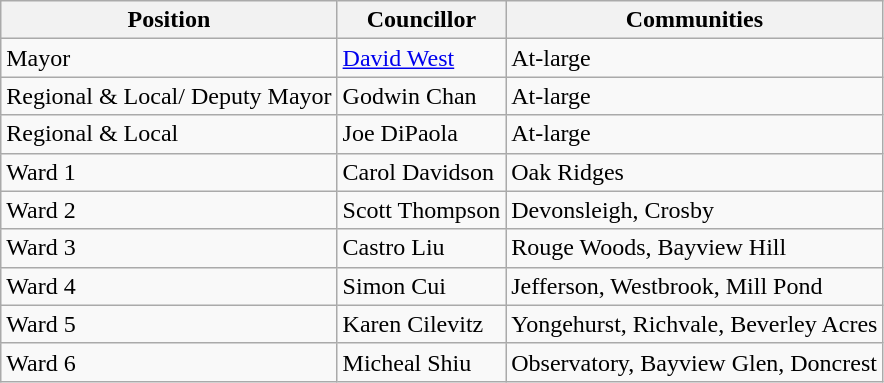<table class="wikitable">
<tr>
<th>Position</th>
<th>Councillor</th>
<th>Communities</th>
</tr>
<tr>
<td>Mayor</td>
<td><a href='#'>David West</a></td>
<td>At-large</td>
</tr>
<tr>
<td>Regional & Local/ Deputy Mayor</td>
<td>Godwin Chan</td>
<td>At-large</td>
</tr>
<tr>
<td>Regional & Local</td>
<td>Joe DiPaola</td>
<td>At-large</td>
</tr>
<tr>
<td>Ward 1</td>
<td>Carol Davidson</td>
<td>Oak Ridges</td>
</tr>
<tr>
<td>Ward 2</td>
<td>Scott Thompson</td>
<td>Devonsleigh, Crosby</td>
</tr>
<tr>
<td>Ward 3</td>
<td>Castro Liu</td>
<td>Rouge Woods, Bayview Hill</td>
</tr>
<tr>
<td>Ward 4</td>
<td>Simon Cui</td>
<td>Jefferson, Westbrook, Mill Pond</td>
</tr>
<tr>
<td>Ward 5</td>
<td>Karen Cilevitz</td>
<td>Yongehurst, Richvale, Beverley Acres</td>
</tr>
<tr>
<td>Ward 6</td>
<td>Micheal Shiu</td>
<td>Observatory, Bayview Glen, Doncrest</td>
</tr>
</table>
